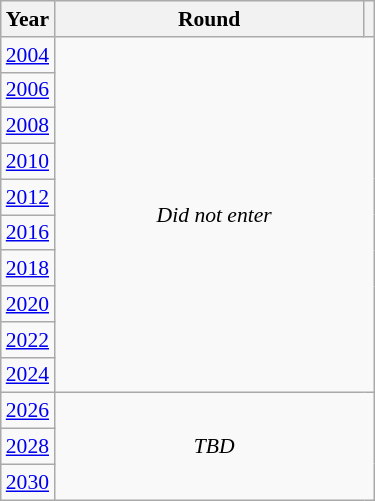<table class="wikitable" style="text-align: center; font-size:90%">
<tr>
<th>Year</th>
<th style="width:200px">Round</th>
<th></th>
</tr>
<tr>
<td><a href='#'>2004</a></td>
<td colspan="2" rowspan="10"><em>Did not enter</em></td>
</tr>
<tr>
<td><a href='#'>2006</a></td>
</tr>
<tr>
<td><a href='#'>2008</a></td>
</tr>
<tr>
<td><a href='#'>2010</a></td>
</tr>
<tr>
<td><a href='#'>2012</a></td>
</tr>
<tr>
<td><a href='#'>2016</a></td>
</tr>
<tr>
<td><a href='#'>2018</a></td>
</tr>
<tr>
<td><a href='#'>2020</a></td>
</tr>
<tr>
<td><a href='#'>2022</a></td>
</tr>
<tr>
<td><a href='#'>2024</a></td>
</tr>
<tr>
<td><a href='#'>2026</a></td>
<td colspan="2" rowspan="3"><em>TBD</em></td>
</tr>
<tr>
<td><a href='#'>2028</a></td>
</tr>
<tr>
<td><a href='#'>2030</a></td>
</tr>
</table>
